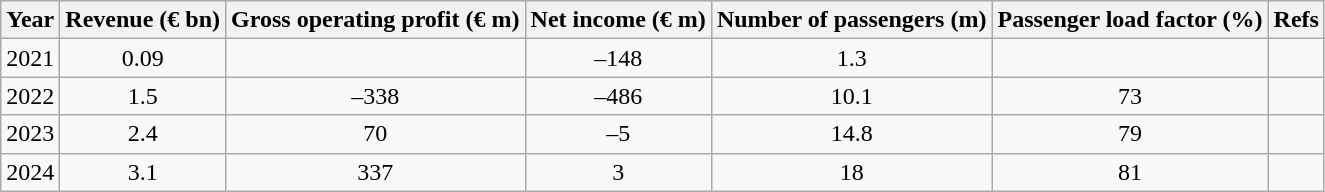<table class="wikitable float-left" style="text-align: center;">
<tr>
<th>Year</th>
<th>Revenue (€ bn)</th>
<th>Gross operating profit (€ m)</th>
<th>Net income (€ m)</th>
<th>Number of passengers (m)</th>
<th>Passenger load factor (%)</th>
<th>Refs</th>
</tr>
<tr>
<td>2021</td>
<td>0.09</td>
<td></td>
<td>–148</td>
<td>1.3</td>
<td></td>
<td></td>
</tr>
<tr>
<td>2022</td>
<td>1.5</td>
<td>–338</td>
<td>–486</td>
<td>10.1</td>
<td>73</td>
<td></td>
</tr>
<tr>
<td>2023</td>
<td>2.4</td>
<td>70</td>
<td>–5</td>
<td>14.8</td>
<td>79</td>
<td></td>
</tr>
<tr>
<td>2024</td>
<td>3.1</td>
<td>337</td>
<td>3</td>
<td>18</td>
<td>81</td>
<td></td>
</tr>
</table>
